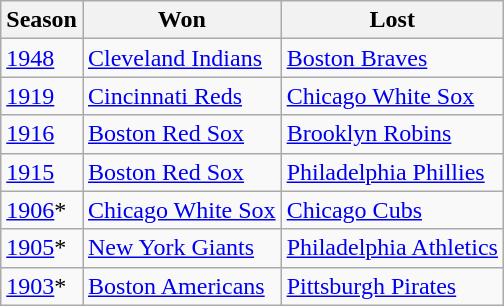<table class="wikitable">
<tr>
<th>Season</th>
<th>Won</th>
<th>Lost</th>
</tr>
<tr>
<td><a href='#'>1948</a></td>
<td><a href='#'>Cleveland Indians</a></td>
<td><a href='#'>Boston Braves</a></td>
</tr>
<tr>
<td><a href='#'>1919</a></td>
<td><a href='#'>Cincinnati Reds</a></td>
<td><a href='#'>Chicago White Sox</a></td>
</tr>
<tr>
<td><a href='#'>1916</a></td>
<td><a href='#'>Boston Red Sox</a></td>
<td><a href='#'>Brooklyn Robins</a></td>
</tr>
<tr>
<td><a href='#'>1915</a></td>
<td><a href='#'>Boston Red Sox</a></td>
<td><a href='#'>Philadelphia Phillies</a></td>
</tr>
<tr>
<td><a href='#'>1906</a>*</td>
<td><a href='#'>Chicago White Sox</a></td>
<td><a href='#'>Chicago Cubs</a></td>
</tr>
<tr>
<td><a href='#'>1905</a>*</td>
<td><a href='#'>New York Giants</a></td>
<td><a href='#'>Philadelphia Athletics</a></td>
</tr>
<tr>
<td><a href='#'>1903</a>*</td>
<td><a href='#'>Boston Americans</a></td>
<td><a href='#'>Pittsburgh Pirates</a></td>
</tr>
</table>
